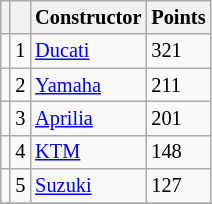<table class="wikitable" style="font-size: 85%;">
<tr>
<th></th>
<th></th>
<th>Constructor</th>
<th>Points</th>
</tr>
<tr>
<td></td>
<td align=center>1</td>
<td> <a href='#'>Ducati</a></td>
<td align=left>321</td>
</tr>
<tr>
<td></td>
<td align=center>2</td>
<td> <a href='#'>Yamaha</a></td>
<td align=left>211</td>
</tr>
<tr>
<td></td>
<td align=center>3</td>
<td> <a href='#'>Aprilia</a></td>
<td align=left>201</td>
</tr>
<tr>
<td></td>
<td align=center>4</td>
<td> <a href='#'>KTM</a></td>
<td align=left>148</td>
</tr>
<tr>
<td></td>
<td align=center>5</td>
<td> <a href='#'>Suzuki</a></td>
<td align=left>127</td>
</tr>
<tr>
</tr>
</table>
